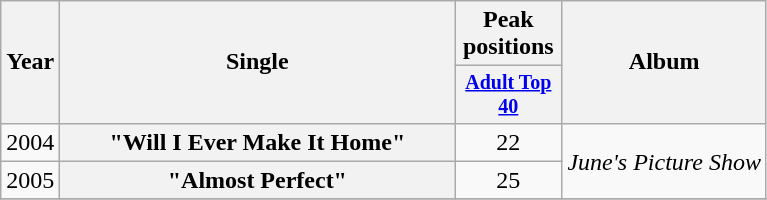<table class="wikitable plainrowheaders" style="text-align:center;">
<tr>
<th rowspan="2">Year</th>
<th rowspan="2" style="width:16em;">Single</th>
<th>Peak positions</th>
<th rowspan="2">Album</th>
</tr>
<tr style="font-size:smaller;">
<th width="65"><a href='#'>Adult Top 40</a><br></th>
</tr>
<tr>
<td>2004</td>
<th scope="row">"Will I Ever Make It Home"</th>
<td>22</td>
<td align="left" rowspan="2"><em>June's Picture Show</em></td>
</tr>
<tr>
<td>2005</td>
<th scope="row">"Almost Perfect"</th>
<td>25</td>
</tr>
<tr>
</tr>
</table>
